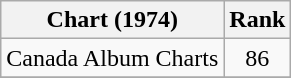<table class="wikitable sortable">
<tr>
<th>Chart (1974)</th>
<th style="text-align:center;">Rank</th>
</tr>
<tr>
<td>Canada Album Charts</td>
<td style="text-align:center;">86</td>
</tr>
<tr>
</tr>
</table>
